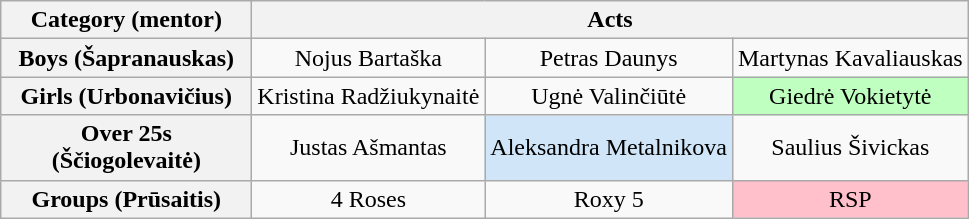<table class="wikitable" style="text-align:center">
<tr>
<th scope="col" style="width:160px;">Category (mentor)</th>
<th scope="col" colspan="4">Acts</th>
</tr>
<tr>
<th scope="row">Boys (Šapranauskas)</th>
<td>Nojus Bartaška</td>
<td>Petras Daunys</td>
<td>Martynas Kavaliauskas</td>
</tr>
<tr>
<th scope="row">Girls (Urbonavičius)</th>
<td>Kristina Radžiukynaitė</td>
<td>Ugnė Valinčiūtė</td>
<td style="background:#BFFFC0;">Giedrė Vokietytė</td>
</tr>
<tr>
<th scope="row">Over 25s (Ščiogolevaitė)</th>
<td>Justas Ašmantas</td>
<td style="background:#d1e5f8;">Aleksandra Metalnikova</td>
<td>Saulius Šivickas</td>
</tr>
<tr>
<th scope="row">Groups (Prūsaitis)</th>
<td>4 Roses</td>
<td>Roxy 5</td>
<td style="background:pink;">RSP</td>
</tr>
</table>
